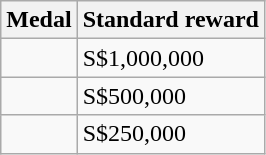<table class="wikitable">
<tr>
<th>Medal</th>
<th>Standard reward</th>
</tr>
<tr>
<td></td>
<td>S$1,000,000</td>
</tr>
<tr>
<td></td>
<td>S$500,000</td>
</tr>
<tr>
<td></td>
<td>S$250,000</td>
</tr>
</table>
